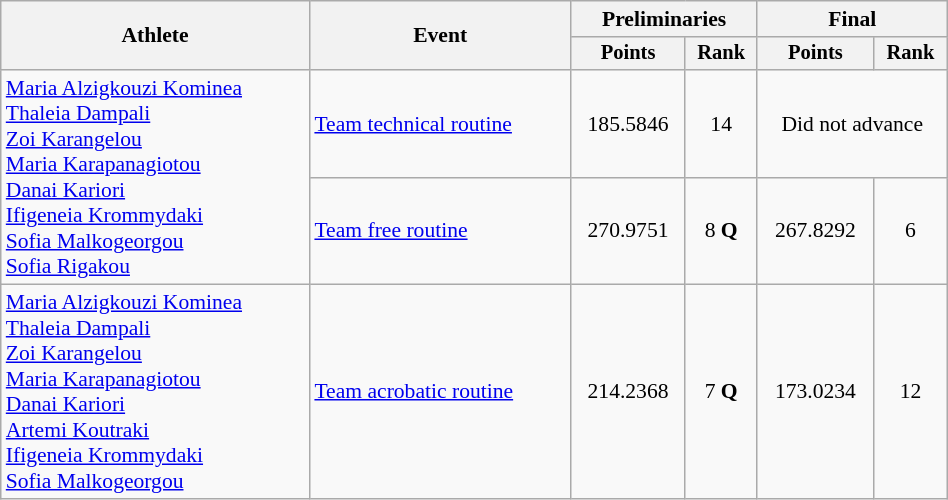<table class="wikitable" style="text-align:center; font-size:90%; width:50%;">
<tr>
<th rowspan="2">Athlete</th>
<th rowspan="2">Event</th>
<th colspan="2">Preliminaries</th>
<th colspan="2">Final</th>
</tr>
<tr style="font-size:95%">
<th>Points</th>
<th>Rank</th>
<th>Points</th>
<th>Rank</th>
</tr>
<tr>
<td align=left rowspan=2><a href='#'>Maria Alzigkouzi Kominea</a><br><a href='#'>Thaleia Dampali</a><br><a href='#'>Zoi Karangelou</a><br><a href='#'>Maria Karapanagiotou</a><br><a href='#'>Danai Kariori</a><br><a href='#'>Ifigeneia Krommydaki</a><br><a href='#'>Sofia Malkogeorgou</a><br><a href='#'>Sofia Rigakou</a></td>
<td align=left><a href='#'>Team technical routine</a></td>
<td>185.5846</td>
<td>14</td>
<td colspan=2>Did not advance</td>
</tr>
<tr>
<td align=left><a href='#'>Team free routine</a></td>
<td>270.9751</td>
<td>8 <strong>Q</strong></td>
<td>267.8292</td>
<td>6</td>
</tr>
<tr>
<td align=left><a href='#'>Maria Alzigkouzi Kominea</a><br><a href='#'>Thaleia Dampali</a><br><a href='#'>Zoi Karangelou</a><br><a href='#'>Maria Karapanagiotou</a><br><a href='#'>Danai Kariori</a><br><a href='#'>Artemi Koutraki</a><br><a href='#'>Ifigeneia Krommydaki</a><br><a href='#'>Sofia Malkogeorgou</a></td>
<td align=left><a href='#'>Team acrobatic routine</a></td>
<td>214.2368</td>
<td>7 <strong>Q</strong></td>
<td>173.0234</td>
<td>12</td>
</tr>
</table>
